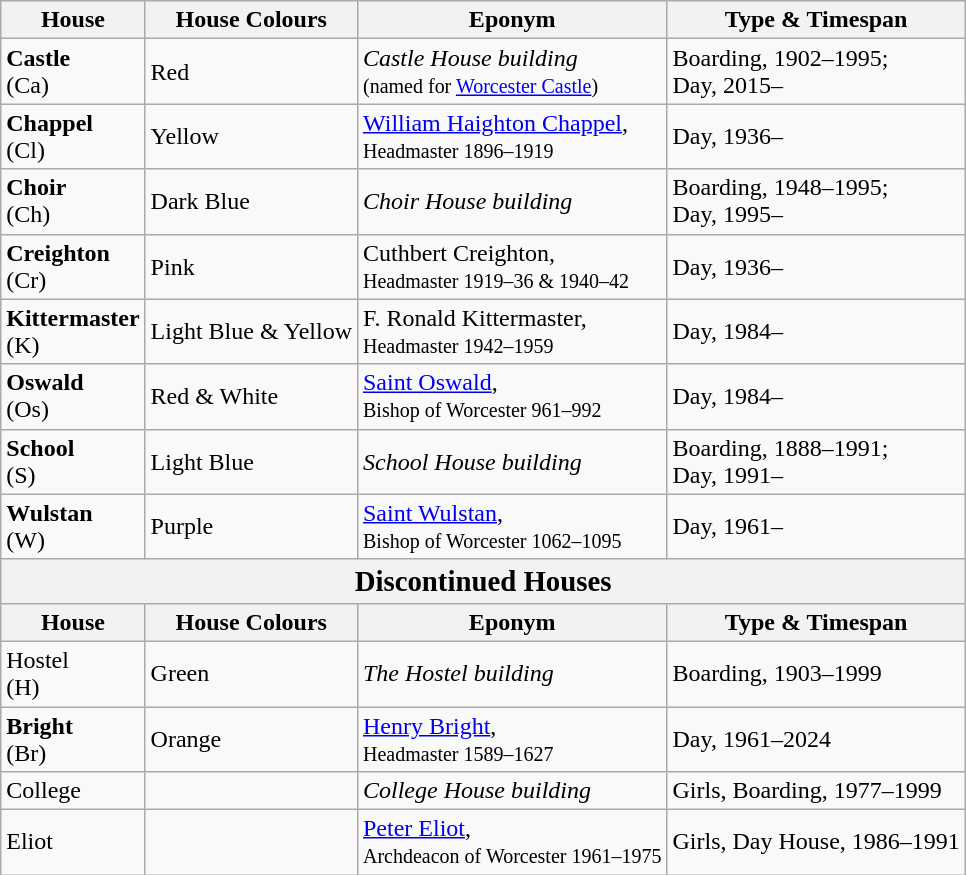<table class="wikitable">
<tr>
<th>House</th>
<th>House Colours</th>
<th>Eponym</th>
<th>Type & Timespan</th>
</tr>
<tr>
<td><strong>Castle</strong><br>(Ca)</td>
<td>Red </td>
<td><em>Castle House building</em><br><small>(named for <a href='#'>Worcester Castle</a>)</small></td>
<td>Boarding, 1902–1995;<br> Day, 2015–</td>
</tr>
<tr>
<td><strong>Chappel</strong><br>(Cl)</td>
<td>Yellow </td>
<td><a href='#'>William Haighton Chappel</a>, <br><small>Headmaster 1896–1919</small></td>
<td>Day, 1936–</td>
</tr>
<tr>
<td><strong>Choir</strong><br>(Ch)</td>
<td>Dark Blue </td>
<td><em>Choir House building</em><br></td>
<td>Boarding, 1948–1995;<br>Day, 1995–</td>
</tr>
<tr>
<td><strong>Creighton</strong><br>(Cr)</td>
<td>Pink </td>
<td>Cuthbert Creighton, <br><small>Headmaster 1919–36 & 1940–42</small></td>
<td>Day, 1936–</td>
</tr>
<tr>
<td><strong>Kittermaster</strong><br>(K)</td>
<td>Light Blue & Yellow </td>
<td>F. Ronald Kittermaster, <br><small>Headmaster 1942–1959</small></td>
<td>Day, 1984–</td>
</tr>
<tr>
<td><strong>Oswald</strong><br>(Os)</td>
<td>Red & White </td>
<td><a href='#'>Saint Oswald</a>, <br><small>Bishop of Worcester 961–992</small></td>
<td>Day, 1984–</td>
</tr>
<tr>
<td><strong>School</strong><br>(S)</td>
<td>Light Blue </td>
<td><em>School House building</em></td>
<td>Boarding, 1888–1991;<br>Day, 1991–</td>
</tr>
<tr>
<td><strong>Wulstan</strong><br>(W)</td>
<td>Purple </td>
<td><a href='#'>Saint Wulstan</a>, <br><small>Bishop of Worcester 1062–1095</small></td>
<td>Day, 1961–</td>
</tr>
<tr>
<th colspan=5><big><strong>Discontinued Houses</strong></big></th>
</tr>
<tr>
<th>House</th>
<th>House Colours</th>
<th>Eponym</th>
<th>Type & Timespan</th>
</tr>
<tr>
<td>Hostel<br>(H)</td>
<td>Green </td>
<td><em>The Hostel building</em></td>
<td>Boarding, 1903–1999</td>
</tr>
<tr>
<td><strong>Bright</strong><br>(Br)</td>
<td>Orange </td>
<td><a href='#'>Henry Bright</a>, <br><small>Headmaster 1589–1627</small></td>
<td>Day, 1961–2024</td>
</tr>
<tr>
<td>College</td>
<td></td>
<td><em>College House building</em></td>
<td>Girls, Boarding, 1977–1999</td>
</tr>
<tr>
<td>Eliot</td>
<td></td>
<td><a href='#'>Peter Eliot</a>, <br><small>Archdeacon of Worcester 1961–1975</small></td>
<td>Girls, Day House, 1986–1991</td>
</tr>
</table>
